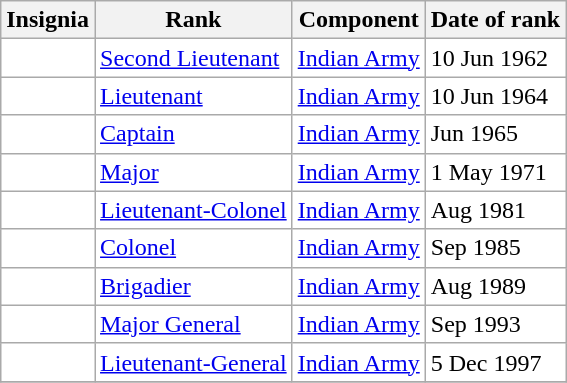<table class="wikitable" style="background:white">
<tr>
<th>Insignia</th>
<th>Rank</th>
<th>Component</th>
<th>Date of rank</th>
</tr>
<tr>
<td align="center"></td>
<td><a href='#'>Second Lieutenant</a></td>
<td><a href='#'>Indian Army</a></td>
<td>10 Jun 1962</td>
</tr>
<tr>
<td align="center"></td>
<td><a href='#'>Lieutenant</a></td>
<td><a href='#'>Indian Army</a></td>
<td>10 Jun 1964</td>
</tr>
<tr>
<td align="center"></td>
<td><a href='#'>Captain</a></td>
<td><a href='#'>Indian Army</a></td>
<td>Jun 1965</td>
</tr>
<tr>
<td align="center"></td>
<td><a href='#'>Major</a></td>
<td><a href='#'>Indian Army</a></td>
<td>1 May 1971</td>
</tr>
<tr>
<td align="center"></td>
<td><a href='#'>Lieutenant-Colonel</a></td>
<td><a href='#'>Indian Army</a></td>
<td>Aug 1981</td>
</tr>
<tr>
<td align="center"></td>
<td><a href='#'>Colonel</a></td>
<td><a href='#'>Indian Army</a></td>
<td>Sep 1985</td>
</tr>
<tr>
<td align="center"></td>
<td><a href='#'>Brigadier</a></td>
<td><a href='#'>Indian Army</a></td>
<td>Aug 1989</td>
</tr>
<tr>
<td align="center"></td>
<td><a href='#'>Major General</a></td>
<td><a href='#'>Indian Army</a></td>
<td>Sep 1993</td>
</tr>
<tr>
<td align="center"></td>
<td><a href='#'>Lieutenant-General</a></td>
<td><a href='#'>Indian Army</a></td>
<td>5 Dec 1997</td>
</tr>
<tr>
</tr>
</table>
